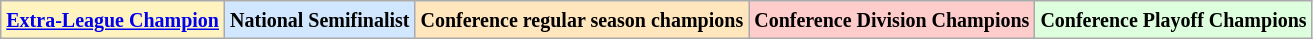<table class="wikitable">
<tr>
<td bgcolor="#FFF3BF"><small><strong><a href='#'>Extra-League Champion</a></strong></small></td>
<td bgcolor="#D0E7FF"><small><strong>National Semifinalist</strong></small></td>
<td bgcolor="#FFE6BD"><small><strong>Conference regular season champions</strong></small></td>
<td bgcolor="#FFCCCC"><small><strong>Conference Division Champions</strong></small></td>
<td bgcolor="#ddffdd"><small><strong>Conference Playoff Champions</strong></small></td>
</tr>
</table>
